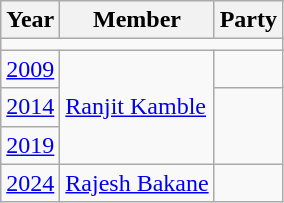<table class=wikitable>
<tr>
<th>Year</th>
<th>Member</th>
<th colspan=2>Party</th>
</tr>
<tr>
<td colspan="4"></td>
</tr>
<tr>
<td><a href='#'>2009</a></td>
<td rowspan="3"><a href='#'>Ranjit Kamble</a></td>
<td></td>
</tr>
<tr>
<td><a href='#'>2014</a></td>
</tr>
<tr>
<td><a href='#'>2019</a></td>
</tr>
<tr>
<td><a href='#'>2024</a></td>
<td><a href='#'>Rajesh Bakane</a></td>
<td></td>
</tr>
</table>
